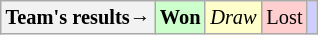<table style="margin-right:0; font-size:85%" class="wikitable">
<tr>
<th>Team's results→</th>
<td style="background-color:#cfc;"><strong>Won</strong></td>
<td style="background-color:#ffc;"><em>Draw</em></td>
<td style="background-color:#FFCFCF;">Lost</td>
<td style="background-color:#CFCFFF;"><em></em></td>
</tr>
</table>
